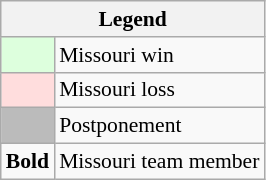<table class="wikitable" style="font-size:90%">
<tr>
<th colspan="2">Legend</th>
</tr>
<tr>
<td bgcolor="#ddffdd"> </td>
<td>Missouri win</td>
</tr>
<tr>
<td bgcolor="#ffdddd"> </td>
<td>Missouri loss</td>
</tr>
<tr>
<td bgcolor="#bbbbbb"> </td>
<td>Postponement</td>
</tr>
<tr>
<td><strong>Bold</strong></td>
<td>Missouri team member</td>
</tr>
</table>
